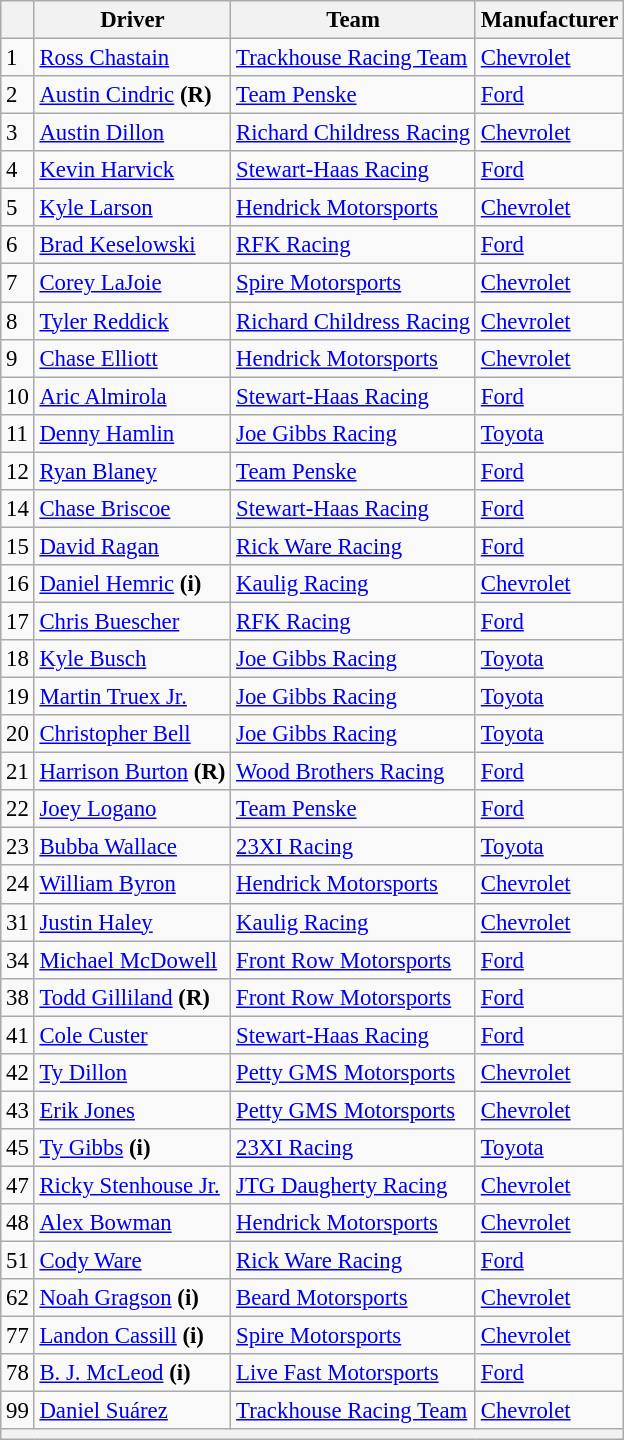<table class="wikitable" style="font-size:95%">
<tr>
<th></th>
<th>Driver</th>
<th>Team</th>
<th>Manufacturer</th>
</tr>
<tr>
<td>1</td>
<td><a href='#'>Ross Chastain</a></td>
<td><a href='#'>Trackhouse Racing Team</a></td>
<td><a href='#'>Chevrolet</a></td>
</tr>
<tr>
<td>2</td>
<td><a href='#'>Austin Cindric</a> <strong>(R)</strong></td>
<td><a href='#'>Team Penske</a></td>
<td><a href='#'>Ford</a></td>
</tr>
<tr>
<td>3</td>
<td><a href='#'>Austin Dillon</a></td>
<td><a href='#'>Richard Childress Racing</a></td>
<td><a href='#'>Chevrolet</a></td>
</tr>
<tr>
<td>4</td>
<td><a href='#'>Kevin Harvick</a></td>
<td><a href='#'>Stewart-Haas Racing</a></td>
<td><a href='#'>Ford</a></td>
</tr>
<tr>
<td>5</td>
<td><a href='#'>Kyle Larson</a></td>
<td><a href='#'>Hendrick Motorsports</a></td>
<td><a href='#'>Chevrolet</a></td>
</tr>
<tr>
<td>6</td>
<td><a href='#'>Brad Keselowski</a></td>
<td><a href='#'>RFK Racing</a></td>
<td><a href='#'>Ford</a></td>
</tr>
<tr>
<td>7</td>
<td><a href='#'>Corey LaJoie</a></td>
<td><a href='#'>Spire Motorsports</a></td>
<td><a href='#'>Chevrolet</a></td>
</tr>
<tr>
<td>8</td>
<td><a href='#'>Tyler Reddick</a></td>
<td><a href='#'>Richard Childress Racing</a></td>
<td><a href='#'>Chevrolet</a></td>
</tr>
<tr>
<td>9</td>
<td><a href='#'>Chase Elliott</a></td>
<td><a href='#'>Hendrick Motorsports</a></td>
<td><a href='#'>Chevrolet</a></td>
</tr>
<tr>
<td>10</td>
<td><a href='#'>Aric Almirola</a></td>
<td><a href='#'>Stewart-Haas Racing</a></td>
<td><a href='#'>Ford</a></td>
</tr>
<tr>
<td>11</td>
<td><a href='#'>Denny Hamlin</a></td>
<td><a href='#'>Joe Gibbs Racing</a></td>
<td><a href='#'>Toyota</a></td>
</tr>
<tr>
<td>12</td>
<td><a href='#'>Ryan Blaney</a></td>
<td><a href='#'>Team Penske</a></td>
<td><a href='#'>Ford</a></td>
</tr>
<tr>
<td>14</td>
<td><a href='#'>Chase Briscoe</a></td>
<td><a href='#'>Stewart-Haas Racing</a></td>
<td><a href='#'>Ford</a></td>
</tr>
<tr>
<td>15</td>
<td><a href='#'>David Ragan</a></td>
<td><a href='#'>Rick Ware Racing</a></td>
<td><a href='#'>Ford</a></td>
</tr>
<tr>
<td>16</td>
<td><a href='#'>Daniel Hemric</a> <strong>(i)</strong></td>
<td><a href='#'>Kaulig Racing</a></td>
<td><a href='#'>Chevrolet</a></td>
</tr>
<tr>
<td>17</td>
<td><a href='#'>Chris Buescher</a></td>
<td><a href='#'>RFK Racing</a></td>
<td><a href='#'>Ford</a></td>
</tr>
<tr>
<td>18</td>
<td><a href='#'>Kyle Busch</a></td>
<td><a href='#'>Joe Gibbs Racing</a></td>
<td><a href='#'>Toyota</a></td>
</tr>
<tr>
<td>19</td>
<td><a href='#'>Martin Truex Jr.</a></td>
<td><a href='#'>Joe Gibbs Racing</a></td>
<td><a href='#'>Toyota</a></td>
</tr>
<tr>
<td>20</td>
<td><a href='#'>Christopher Bell</a></td>
<td><a href='#'>Joe Gibbs Racing</a></td>
<td><a href='#'>Toyota</a></td>
</tr>
<tr>
<td>21</td>
<td><a href='#'>Harrison Burton</a> <strong>(R)</strong></td>
<td><a href='#'>Wood Brothers Racing</a></td>
<td><a href='#'>Ford</a></td>
</tr>
<tr>
<td>22</td>
<td><a href='#'>Joey Logano</a></td>
<td><a href='#'>Team Penske</a></td>
<td><a href='#'>Ford</a></td>
</tr>
<tr>
<td>23</td>
<td><a href='#'>Bubba Wallace</a></td>
<td><a href='#'>23XI Racing</a></td>
<td><a href='#'>Toyota</a></td>
</tr>
<tr>
<td>24</td>
<td><a href='#'>William Byron</a></td>
<td><a href='#'>Hendrick Motorsports</a></td>
<td><a href='#'>Chevrolet</a></td>
</tr>
<tr>
<td>31</td>
<td><a href='#'>Justin Haley</a></td>
<td><a href='#'>Kaulig Racing</a></td>
<td><a href='#'>Chevrolet</a></td>
</tr>
<tr>
<td>34</td>
<td><a href='#'>Michael McDowell</a></td>
<td><a href='#'>Front Row Motorsports</a></td>
<td><a href='#'>Ford</a></td>
</tr>
<tr>
<td>38</td>
<td><a href='#'>Todd Gilliland</a> <strong>(R)</strong></td>
<td><a href='#'>Front Row Motorsports</a></td>
<td><a href='#'>Ford</a></td>
</tr>
<tr>
<td>41</td>
<td><a href='#'>Cole Custer</a></td>
<td><a href='#'>Stewart-Haas Racing</a></td>
<td><a href='#'>Ford</a></td>
</tr>
<tr>
<td>42</td>
<td><a href='#'>Ty Dillon</a></td>
<td><a href='#'>Petty GMS Motorsports</a></td>
<td><a href='#'>Chevrolet</a></td>
</tr>
<tr>
<td>43</td>
<td><a href='#'>Erik Jones</a></td>
<td><a href='#'>Petty GMS Motorsports</a></td>
<td><a href='#'>Chevrolet</a></td>
</tr>
<tr>
<td>45</td>
<td><a href='#'>Ty Gibbs</a> <strong>(i)</strong></td>
<td><a href='#'>23XI Racing</a></td>
<td><a href='#'>Toyota</a></td>
</tr>
<tr>
<td>47</td>
<td><a href='#'>Ricky Stenhouse Jr.</a></td>
<td><a href='#'>JTG Daugherty Racing</a></td>
<td><a href='#'>Chevrolet</a></td>
</tr>
<tr>
<td>48</td>
<td><a href='#'>Alex Bowman</a></td>
<td><a href='#'>Hendrick Motorsports</a></td>
<td><a href='#'>Chevrolet</a></td>
</tr>
<tr>
<td>51</td>
<td><a href='#'>Cody Ware</a></td>
<td><a href='#'>Rick Ware Racing</a></td>
<td><a href='#'>Ford</a></td>
</tr>
<tr>
<td>62</td>
<td><a href='#'>Noah Gragson</a> <strong>(i)</strong></td>
<td><a href='#'>Beard Motorsports</a></td>
<td><a href='#'>Chevrolet</a></td>
</tr>
<tr>
<td>77</td>
<td><a href='#'>Landon Cassill</a> <strong>(i)</strong></td>
<td><a href='#'>Spire Motorsports</a></td>
<td><a href='#'>Chevrolet</a></td>
</tr>
<tr>
<td>78</td>
<td><a href='#'>B. J. McLeod</a> <strong>(i)</strong></td>
<td><a href='#'>Live Fast Motorsports</a></td>
<td><a href='#'>Ford</a></td>
</tr>
<tr>
<td>99</td>
<td><a href='#'>Daniel Suárez</a></td>
<td><a href='#'>Trackhouse Racing Team</a></td>
<td><a href='#'>Chevrolet</a></td>
</tr>
<tr>
<th colspan="4"></th>
</tr>
</table>
